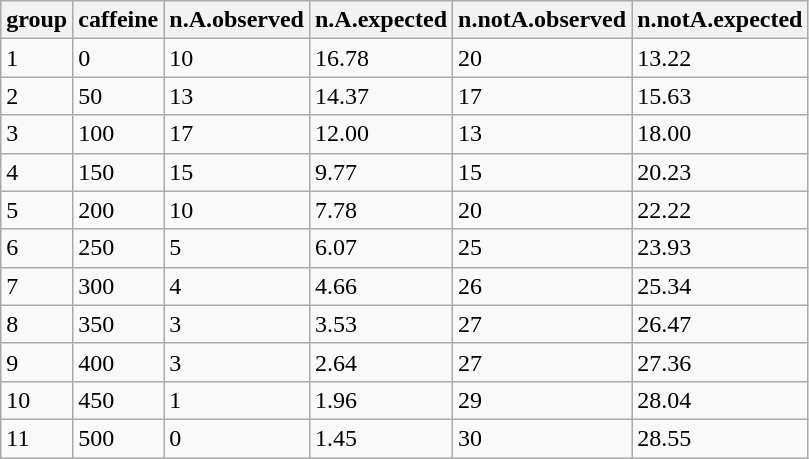<table class="wikitable">
<tr>
<th>group</th>
<th>caffeine</th>
<th>n.A.observed</th>
<th>n.A.expected</th>
<th>n.notA.observed</th>
<th>n.notA.expected</th>
</tr>
<tr>
<td>1</td>
<td>0</td>
<td>10</td>
<td>16.78</td>
<td>20</td>
<td>13.22</td>
</tr>
<tr>
<td>2</td>
<td>50</td>
<td>13</td>
<td>14.37</td>
<td>17</td>
<td>15.63</td>
</tr>
<tr>
<td>3</td>
<td>100</td>
<td>17</td>
<td>12.00</td>
<td>13</td>
<td>18.00</td>
</tr>
<tr>
<td>4</td>
<td>150</td>
<td>15</td>
<td>9.77</td>
<td>15</td>
<td>20.23</td>
</tr>
<tr>
<td>5</td>
<td>200</td>
<td>10</td>
<td>7.78</td>
<td>20</td>
<td>22.22</td>
</tr>
<tr>
<td>6</td>
<td>250</td>
<td>5</td>
<td>6.07</td>
<td>25</td>
<td>23.93</td>
</tr>
<tr>
<td>7</td>
<td>300</td>
<td>4</td>
<td>4.66</td>
<td>26</td>
<td>25.34</td>
</tr>
<tr>
<td>8</td>
<td>350</td>
<td>3</td>
<td>3.53</td>
<td>27</td>
<td>26.47</td>
</tr>
<tr>
<td>9</td>
<td>400</td>
<td>3</td>
<td>2.64</td>
<td>27</td>
<td>27.36</td>
</tr>
<tr>
<td>10</td>
<td>450</td>
<td>1</td>
<td>1.96</td>
<td>29</td>
<td>28.04</td>
</tr>
<tr>
<td>11</td>
<td>500</td>
<td>0</td>
<td>1.45</td>
<td>30</td>
<td>28.55</td>
</tr>
</table>
